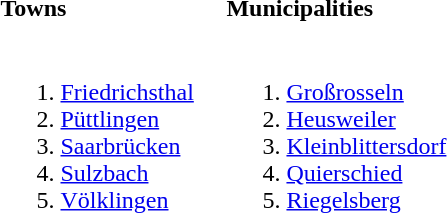<table>
<tr>
<th align=left width=50%>Towns</th>
<th align=left width=50%>Municipalities</th>
</tr>
<tr valign=top>
<td><br><ol><li><a href='#'>Friedrichsthal</a></li><li><a href='#'>Püttlingen</a></li><li><a href='#'>Saarbrücken</a></li><li><a href='#'>Sulzbach</a></li><li><a href='#'>Völklingen</a></li></ol></td>
<td><br><ol><li><a href='#'>Großrosseln</a></li><li><a href='#'>Heusweiler</a></li><li><a href='#'>Kleinblittersdorf</a></li><li><a href='#'>Quierschied</a></li><li><a href='#'>Riegelsberg</a></li></ol></td>
</tr>
</table>
